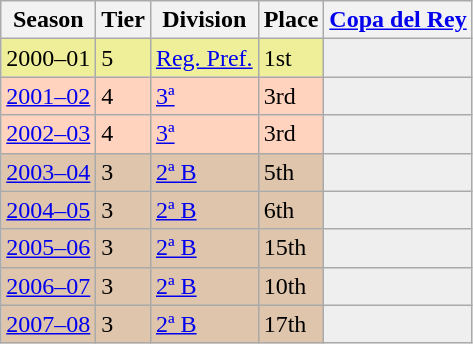<table class="wikitable">
<tr style="background:#f0f6fa;">
<th>Season</th>
<th>Tier</th>
<th>Division</th>
<th>Place</th>
<th><a href='#'>Copa del Rey</a></th>
</tr>
<tr>
<td style="background:#EFEF99;">2000–01</td>
<td style="background:#EFEF99;">5</td>
<td style="background:#EFEF99;"><a href='#'>Reg. Pref.</a></td>
<td style="background:#EFEF99;">1st</td>
<th style="background:#efefef;"></th>
</tr>
<tr>
<td style="background:#FFD3BD;"><a href='#'>2001–02</a></td>
<td style="background:#FFD3BD;">4</td>
<td style="background:#FFD3BD;"><a href='#'>3ª</a></td>
<td style="background:#FFD3BD;">3rd</td>
<th style="background:#efefef;"></th>
</tr>
<tr>
<td style="background:#FFD3BD;"><a href='#'>2002–03</a></td>
<td style="background:#FFD3BD;">4</td>
<td style="background:#FFD3BD;"><a href='#'>3ª</a></td>
<td style="background:#FFD3BD;">3rd</td>
<th style="background:#efefef;"></th>
</tr>
<tr>
<td style="background:#DEC5AB;"><a href='#'>2003–04</a></td>
<td style="background:#DEC5AB;">3</td>
<td style="background:#DEC5AB;"><a href='#'>2ª B</a></td>
<td style="background:#DEC5AB;">5th</td>
<th style="background:#efefef;"></th>
</tr>
<tr>
<td style="background:#DEC5AB;"><a href='#'>2004–05</a></td>
<td style="background:#DEC5AB;">3</td>
<td style="background:#DEC5AB;"><a href='#'>2ª B</a></td>
<td style="background:#DEC5AB;">6th</td>
<th style="background:#efefef;"></th>
</tr>
<tr>
<td style="background:#DEC5AB;"><a href='#'>2005–06</a></td>
<td style="background:#DEC5AB;">3</td>
<td style="background:#DEC5AB;"><a href='#'>2ª B</a></td>
<td style="background:#DEC5AB;">15th</td>
<th style="background:#efefef;"></th>
</tr>
<tr>
<td style="background:#DEC5AB;"><a href='#'>2006–07</a></td>
<td style="background:#DEC5AB;">3</td>
<td style="background:#DEC5AB;"><a href='#'>2ª B</a></td>
<td style="background:#DEC5AB;">10th</td>
<th style="background:#efefef;"></th>
</tr>
<tr>
<td style="background:#DEC5AB;"><a href='#'>2007–08</a></td>
<td style="background:#DEC5AB;">3</td>
<td style="background:#DEC5AB;"><a href='#'>2ª B</a></td>
<td style="background:#DEC5AB;">17th</td>
<th style="background:#efefef;"></th>
</tr>
</table>
